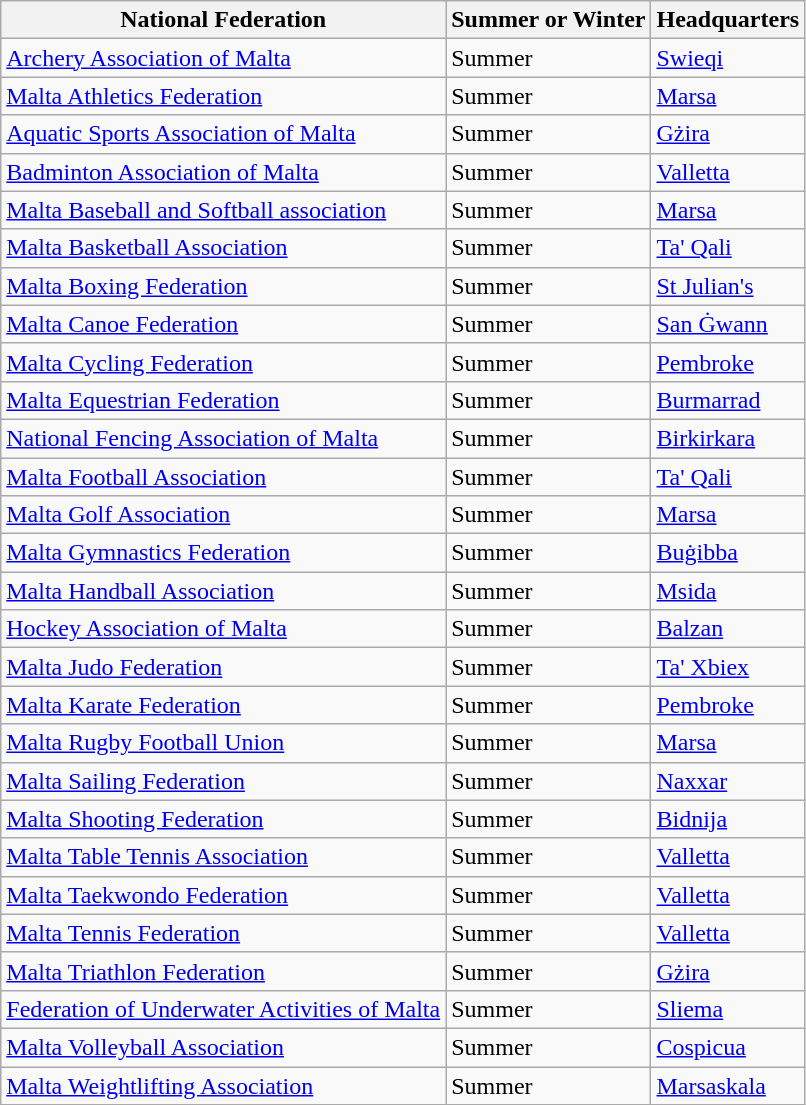<table class="wikitable sortable">
<tr>
<th>National Federation</th>
<th>Summer or Winter</th>
<th>Headquarters</th>
</tr>
<tr>
<td><a href='#'>Archery Association of Malta</a></td>
<td>Summer</td>
<td><a href='#'>Swieqi</a></td>
</tr>
<tr>
<td><a href='#'>Malta Athletics Federation</a></td>
<td>Summer</td>
<td><a href='#'>Marsa</a></td>
</tr>
<tr>
<td><a href='#'>Aquatic Sports Association of Malta</a></td>
<td>Summer</td>
<td><a href='#'>Gżira</a></td>
</tr>
<tr>
<td><a href='#'>Badminton Association of Malta</a></td>
<td>Summer</td>
<td><a href='#'>Valletta</a></td>
</tr>
<tr>
<td><a href='#'>Malta Baseball and Softball association</a></td>
<td>Summer</td>
<td><a href='#'>Marsa</a></td>
</tr>
<tr>
<td><a href='#'>Malta Basketball Association</a></td>
<td>Summer</td>
<td><a href='#'>Ta' Qali</a></td>
</tr>
<tr>
<td><a href='#'>Malta Boxing Federation</a></td>
<td>Summer</td>
<td><a href='#'>St Julian's</a></td>
</tr>
<tr>
<td><a href='#'>Malta Canoe Federation</a></td>
<td>Summer</td>
<td><a href='#'>San Ġwann</a></td>
</tr>
<tr>
<td><a href='#'>Malta Cycling Federation</a></td>
<td>Summer</td>
<td><a href='#'>Pembroke</a></td>
</tr>
<tr>
<td><a href='#'>Malta Equestrian Federation</a></td>
<td>Summer</td>
<td><a href='#'>Burmarrad</a></td>
</tr>
<tr>
<td><a href='#'>National Fencing Association of Malta</a></td>
<td>Summer</td>
<td><a href='#'>Birkirkara</a></td>
</tr>
<tr>
<td><a href='#'>Malta Football Association</a></td>
<td>Summer</td>
<td><a href='#'>Ta' Qali</a></td>
</tr>
<tr>
<td><a href='#'>Malta Golf Association</a></td>
<td>Summer</td>
<td><a href='#'>Marsa</a></td>
</tr>
<tr>
<td><a href='#'>Malta Gymnastics Federation</a></td>
<td>Summer</td>
<td><a href='#'>Buġibba</a></td>
</tr>
<tr>
<td><a href='#'>Malta Handball Association</a></td>
<td>Summer</td>
<td><a href='#'>Msida</a></td>
</tr>
<tr>
<td><a href='#'>Hockey Association of Malta</a></td>
<td>Summer</td>
<td><a href='#'>Balzan</a></td>
</tr>
<tr>
<td><a href='#'>Malta Judo Federation</a></td>
<td>Summer</td>
<td><a href='#'>Ta' Xbiex</a></td>
</tr>
<tr>
<td><a href='#'>Malta Karate Federation</a></td>
<td>Summer</td>
<td><a href='#'>Pembroke</a></td>
</tr>
<tr>
<td><a href='#'>Malta Rugby Football Union</a></td>
<td>Summer</td>
<td><a href='#'>Marsa</a></td>
</tr>
<tr>
<td><a href='#'>Malta Sailing Federation</a></td>
<td>Summer</td>
<td><a href='#'>Naxxar</a></td>
</tr>
<tr>
<td><a href='#'>Malta Shooting Federation</a></td>
<td>Summer</td>
<td><a href='#'>Bidnija</a></td>
</tr>
<tr>
<td><a href='#'>Malta Table Tennis Association</a></td>
<td>Summer</td>
<td><a href='#'>Valletta</a></td>
</tr>
<tr>
<td><a href='#'>Malta Taekwondo Federation</a></td>
<td>Summer</td>
<td><a href='#'>Valletta</a></td>
</tr>
<tr>
<td><a href='#'>Malta Tennis Federation</a></td>
<td>Summer</td>
<td><a href='#'>Valletta</a></td>
</tr>
<tr>
<td><a href='#'>Malta Triathlon Federation</a></td>
<td>Summer</td>
<td><a href='#'>Gżira</a></td>
</tr>
<tr>
<td><a href='#'>Federation of Underwater Activities of Malta</a></td>
<td>Summer</td>
<td><a href='#'>Sliema</a></td>
</tr>
<tr>
<td><a href='#'>Malta Volleyball Association</a></td>
<td>Summer</td>
<td><a href='#'>Cospicua</a></td>
</tr>
<tr>
<td><a href='#'>Malta Weightlifting Association</a></td>
<td>Summer</td>
<td><a href='#'>Marsaskala</a></td>
</tr>
</table>
